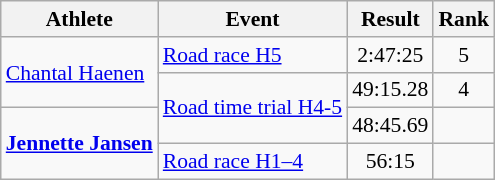<table class=wikitable style="font-size:90%">
<tr>
<th>Athlete</th>
<th>Event</th>
<th>Result</th>
<th>Rank</th>
</tr>
<tr align=center>
<td align=left rowspan=2><a href='#'>Chantal Haenen</a></td>
<td align=left><a href='#'>Road race H5</a></td>
<td>2:47:25</td>
<td>5</td>
</tr>
<tr align=center>
<td align=left rowspan=2><a href='#'>Road time trial H4-5</a></td>
<td>49:15.28</td>
<td>4</td>
</tr>
<tr align=center>
<td align=left rowspan=2><strong><a href='#'>Jennette Jansen</a></strong></td>
<td>48:45.69</td>
<td></td>
</tr>
<tr align=center>
<td align=left><a href='#'>Road race H1–4</a></td>
<td>56:15</td>
<td></td>
</tr>
</table>
